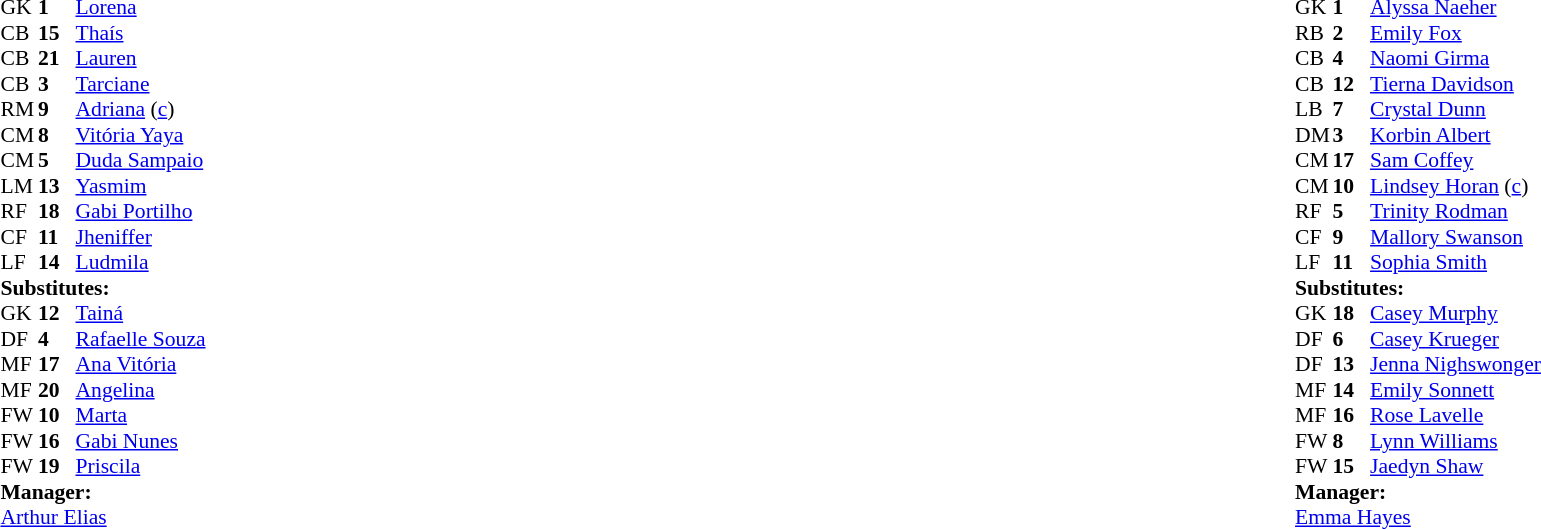<table width="100%">
<tr>
<td valign="top" width="40%"><br><table style="font-size:90%" cellspacing="0" cellpadding="0">
<tr>
<th width=25></th>
<th width=25></th>
</tr>
<tr>
<td>GK</td>
<td><strong>1</strong></td>
<td><a href='#'>Lorena</a></td>
</tr>
<tr>
<td>CB</td>
<td><strong>15</strong></td>
<td><a href='#'>Thaís</a></td>
</tr>
<tr>
<td>CB</td>
<td><strong>21</strong></td>
<td><a href='#'>Lauren</a></td>
<td></td>
<td></td>
</tr>
<tr>
<td>CB</td>
<td><strong>3</strong></td>
<td><a href='#'>Tarciane</a></td>
<td></td>
</tr>
<tr>
<td>RM</td>
<td><strong>9</strong></td>
<td><a href='#'>Adriana</a> (<a href='#'>c</a>)</td>
</tr>
<tr>
<td>CM</td>
<td><strong>8</strong></td>
<td><a href='#'>Vitória Yaya</a></td>
<td></td>
<td></td>
</tr>
<tr>
<td>CM</td>
<td><strong>5</strong></td>
<td><a href='#'>Duda Sampaio</a></td>
<td></td>
<td></td>
</tr>
<tr>
<td>LM</td>
<td><strong>13</strong></td>
<td><a href='#'>Yasmim</a></td>
</tr>
<tr>
<td>RF</td>
<td><strong>18</strong></td>
<td><a href='#'>Gabi Portilho</a></td>
</tr>
<tr>
<td>CF</td>
<td><strong>11</strong></td>
<td><a href='#'>Jheniffer</a></td>
<td></td>
<td></td>
</tr>
<tr>
<td>LF</td>
<td><strong>14</strong></td>
<td><a href='#'>Ludmila</a></td>
<td></td>
<td></td>
</tr>
<tr>
<td colspan="3"><strong>Substitutes:</strong></td>
</tr>
<tr>
<td>GK</td>
<td><strong>12</strong></td>
<td><a href='#'>Tainá</a></td>
</tr>
<tr>
<td>DF</td>
<td><strong>4</strong></td>
<td><a href='#'>Rafaelle Souza</a></td>
<td></td>
<td></td>
</tr>
<tr>
<td>MF</td>
<td><strong>17</strong></td>
<td><a href='#'>Ana Vitória</a></td>
<td></td>
<td></td>
</tr>
<tr>
<td>MF</td>
<td><strong>20</strong></td>
<td><a href='#'>Angelina</a></td>
<td></td>
<td></td>
</tr>
<tr>
<td>FW</td>
<td><strong>10</strong></td>
<td><a href='#'>Marta</a></td>
<td></td>
<td></td>
</tr>
<tr>
<td>FW</td>
<td><strong>16</strong></td>
<td><a href='#'>Gabi Nunes</a></td>
</tr>
<tr>
<td>FW</td>
<td><strong>19</strong></td>
<td><a href='#'>Priscila</a></td>
<td></td>
<td></td>
</tr>
<tr>
<td colspan="3"><strong>Manager:</strong></td>
</tr>
<tr>
<td colspan="3"><a href='#'>Arthur Elias</a></td>
</tr>
</table>
</td>
<td valign="top"></td>
<td valign="top" width="50%"><br><table style="font-size:90%; margin:auto" cellspacing="0" cellpadding="0">
<tr>
<th width="25"></th>
<th width="25"></th>
</tr>
<tr>
<td>GK</td>
<td><strong>1</strong></td>
<td><a href='#'>Alyssa Naeher</a></td>
</tr>
<tr>
<td>RB</td>
<td><strong>2</strong></td>
<td><a href='#'>Emily Fox</a></td>
</tr>
<tr>
<td>CB</td>
<td><strong>4</strong></td>
<td><a href='#'>Naomi Girma</a></td>
</tr>
<tr>
<td>CB</td>
<td><strong>12</strong></td>
<td><a href='#'>Tierna Davidson</a></td>
<td></td>
<td></td>
</tr>
<tr>
<td>LB</td>
<td><strong>7</strong></td>
<td><a href='#'>Crystal Dunn</a></td>
</tr>
<tr>
<td>DM</td>
<td><strong>3</strong></td>
<td><a href='#'>Korbin Albert</a></td>
</tr>
<tr>
<td>CM</td>
<td><strong>17</strong></td>
<td><a href='#'>Sam Coffey</a></td>
</tr>
<tr>
<td>CM</td>
<td><strong>10</strong></td>
<td><a href='#'>Lindsey Horan</a> (<a href='#'>c</a>)</td>
</tr>
<tr>
<td>RF</td>
<td><strong>5</strong></td>
<td><a href='#'>Trinity Rodman</a></td>
</tr>
<tr>
<td>CF</td>
<td><strong>9</strong></td>
<td><a href='#'>Mallory Swanson</a></td>
<td></td>
<td></td>
</tr>
<tr>
<td>LF</td>
<td><strong>11</strong></td>
<td><a href='#'>Sophia Smith</a></td>
<td></td>
<td></td>
</tr>
<tr>
<td colspan="3"><strong>Substitutes:</strong></td>
</tr>
<tr>
<td>GK</td>
<td><strong>18</strong></td>
<td><a href='#'>Casey Murphy</a></td>
</tr>
<tr>
<td>DF</td>
<td><strong>6</strong></td>
<td><a href='#'>Casey Krueger</a></td>
<td></td>
<td></td>
</tr>
<tr>
<td>DF</td>
<td><strong>13</strong></td>
<td><a href='#'>Jenna Nighswonger</a></td>
</tr>
<tr>
<td>MF</td>
<td><strong>14</strong></td>
<td><a href='#'>Emily Sonnett</a></td>
<td></td>
<td></td>
</tr>
<tr>
<td>MF</td>
<td><strong>16</strong></td>
<td><a href='#'>Rose Lavelle</a></td>
</tr>
<tr>
<td>FW</td>
<td><strong>8</strong></td>
<td><a href='#'>Lynn Williams</a></td>
<td></td>
<td></td>
</tr>
<tr>
<td>FW</td>
<td><strong>15</strong></td>
<td><a href='#'>Jaedyn Shaw</a></td>
</tr>
<tr>
<td colspan="3"><strong>Manager:</strong></td>
</tr>
<tr>
<td colspan="3"> <a href='#'>Emma Hayes</a></td>
</tr>
</table>
</td>
</tr>
</table>
